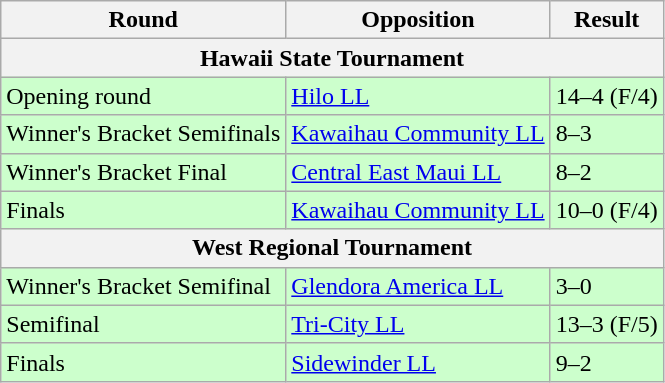<table class="wikitable">
<tr>
<th>Round</th>
<th>Opposition</th>
<th>Result</th>
</tr>
<tr>
<th colspan=3>Hawaii State Tournament</th>
</tr>
<tr bgcolor=ccffcc>
<td>Opening round</td>
<td><a href='#'>Hilo LL</a></td>
<td>14–4 (F/4)</td>
</tr>
<tr bgcolor=ccffcc>
<td>Winner's Bracket Semifinals</td>
<td><a href='#'>Kawaihau Community LL</a></td>
<td>8–3</td>
</tr>
<tr bgcolor=ccffcc>
<td>Winner's Bracket Final</td>
<td><a href='#'>Central East Maui LL</a></td>
<td>8–2</td>
</tr>
<tr bgcolor=ccffcc>
<td>Finals</td>
<td><a href='#'>Kawaihau Community LL</a></td>
<td>10–0 (F/4)</td>
</tr>
<tr>
<th colspan=3>West Regional Tournament</th>
</tr>
<tr bgcolor=ccffcc>
<td>Winner's Bracket Semifinal</td>
<td> <a href='#'>Glendora America LL</a></td>
<td>3–0</td>
</tr>
<tr bgcolor=ccffcc>
<td>Semifinal</td>
<td> <a href='#'>Tri-City LL</a></td>
<td>13–3 (F/5)</td>
</tr>
<tr bgcolor=ccffcc>
<td>Finals</td>
<td> <a href='#'>Sidewinder LL</a></td>
<td>9–2</td>
</tr>
</table>
